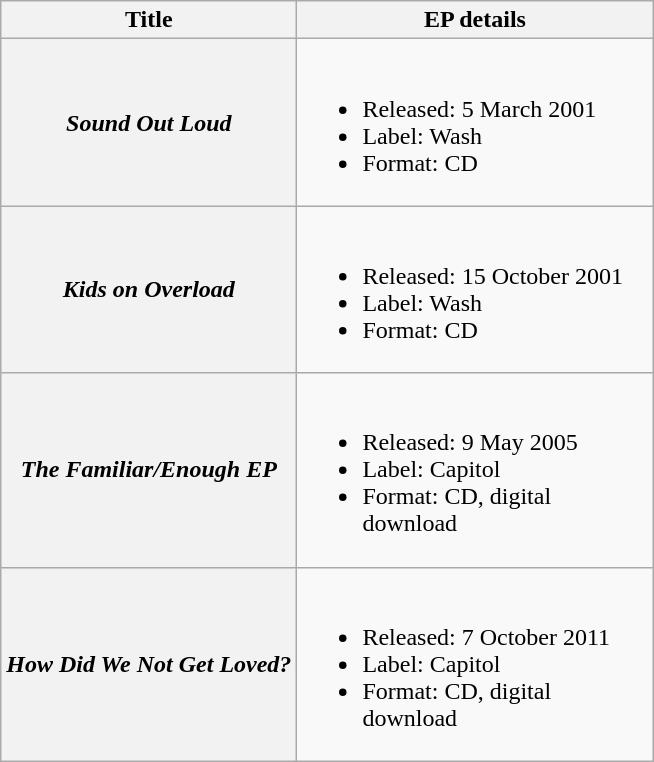<table class="wikitable plainrowheaders">
<tr>
<th>Title</th>
<th width="230">EP details</th>
</tr>
<tr>
<th scope="row"><em>Sound Out Loud</em></th>
<td><br><ul><li>Released: 5 March 2001</li><li>Label: Wash</li><li>Format: CD</li></ul></td>
</tr>
<tr>
<th scope="row"><em>Kids on Overload</em></th>
<td><br><ul><li>Released: 15 October 2001</li><li>Label: Wash</li><li>Format: CD</li></ul></td>
</tr>
<tr>
<th scope="row"><em>The Familiar/Enough EP</em></th>
<td><br><ul><li>Released: 9 May 2005</li><li>Label: Capitol</li><li>Format: CD, digital download</li></ul></td>
</tr>
<tr>
<th scope="row"><em>How Did We Not Get Loved?</em></th>
<td><br><ul><li>Released: 7 October 2011</li><li>Label: Capitol</li><li>Format: CD, digital download</li></ul></td>
</tr>
</table>
